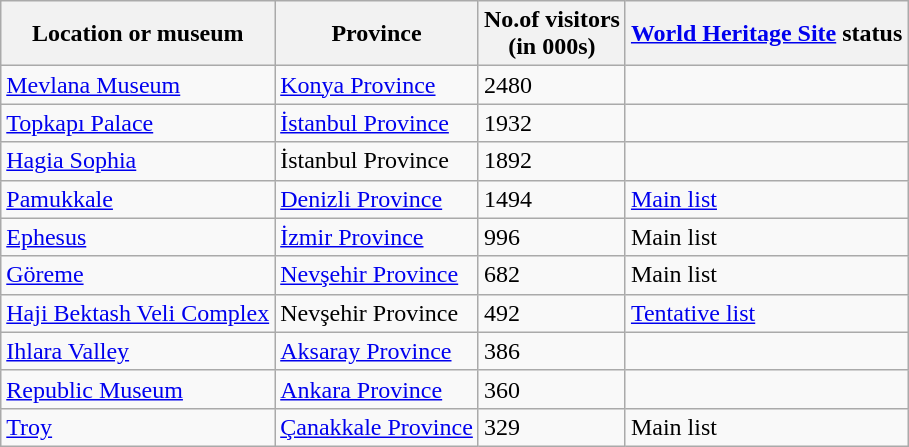<table class="sortable wikitable">
<tr>
<th>Location or museum</th>
<th>Province</th>
<th>No.of visitors <br>(in 000s)</th>
<th><a href='#'>World Heritage Site</a> status</th>
</tr>
<tr>
<td><a href='#'>Mevlana Museum</a></td>
<td><a href='#'>Konya Province</a></td>
<td>2480</td>
<td></td>
</tr>
<tr>
<td><a href='#'>Topkapı Palace</a></td>
<td><a href='#'>İstanbul Province</a></td>
<td>1932</td>
<td></td>
</tr>
<tr>
<td><a href='#'>Hagia Sophia</a></td>
<td>İstanbul Province</td>
<td>1892</td>
<td></td>
</tr>
<tr>
<td><a href='#'>Pamukkale</a></td>
<td><a href='#'>Denizli Province</a></td>
<td>1494</td>
<td><a href='#'>Main list</a></td>
</tr>
<tr>
<td><a href='#'>Ephesus</a></td>
<td><a href='#'>İzmir Province</a></td>
<td>996</td>
<td>Main list</td>
</tr>
<tr>
<td><a href='#'>Göreme</a></td>
<td><a href='#'>Nevşehir Province</a></td>
<td>682</td>
<td>Main list</td>
</tr>
<tr>
<td><a href='#'>Haji Bektash Veli Complex</a></td>
<td>Nevşehir Province</td>
<td>492</td>
<td><a href='#'>Tentative list</a></td>
</tr>
<tr>
<td><a href='#'>Ihlara Valley</a></td>
<td><a href='#'>Aksaray Province</a></td>
<td>386</td>
<td></td>
</tr>
<tr>
<td><a href='#'>Republic Museum</a></td>
<td><a href='#'>Ankara Province</a></td>
<td>360</td>
<td></td>
</tr>
<tr>
<td><a href='#'>Troy</a></td>
<td><a href='#'>Çanakkale Province</a></td>
<td>329</td>
<td>Main list</td>
</tr>
</table>
